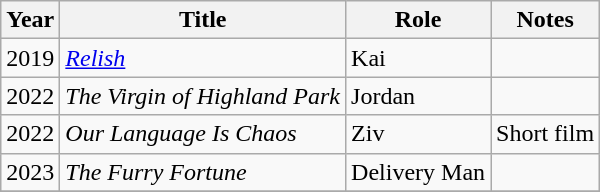<table class="wikitable sortable">
<tr>
<th>Year</th>
<th>Title</th>
<th>Role</th>
<th class="unsortable">Notes</th>
</tr>
<tr>
<td>2019</td>
<td><em><a href='#'>Relish</a></em></td>
<td>Kai</td>
<td></td>
</tr>
<tr>
<td>2022</td>
<td><em>The Virgin of Highland Park</em></td>
<td>Jordan</td>
<td></td>
</tr>
<tr>
<td>2022</td>
<td><em>Our Language Is Chaos</em></td>
<td>Ziv</td>
<td>Short film</td>
</tr>
<tr>
<td>2023</td>
<td><em>The Furry Fortune</em></td>
<td>Delivery Man</td>
<td></td>
</tr>
<tr>
</tr>
</table>
